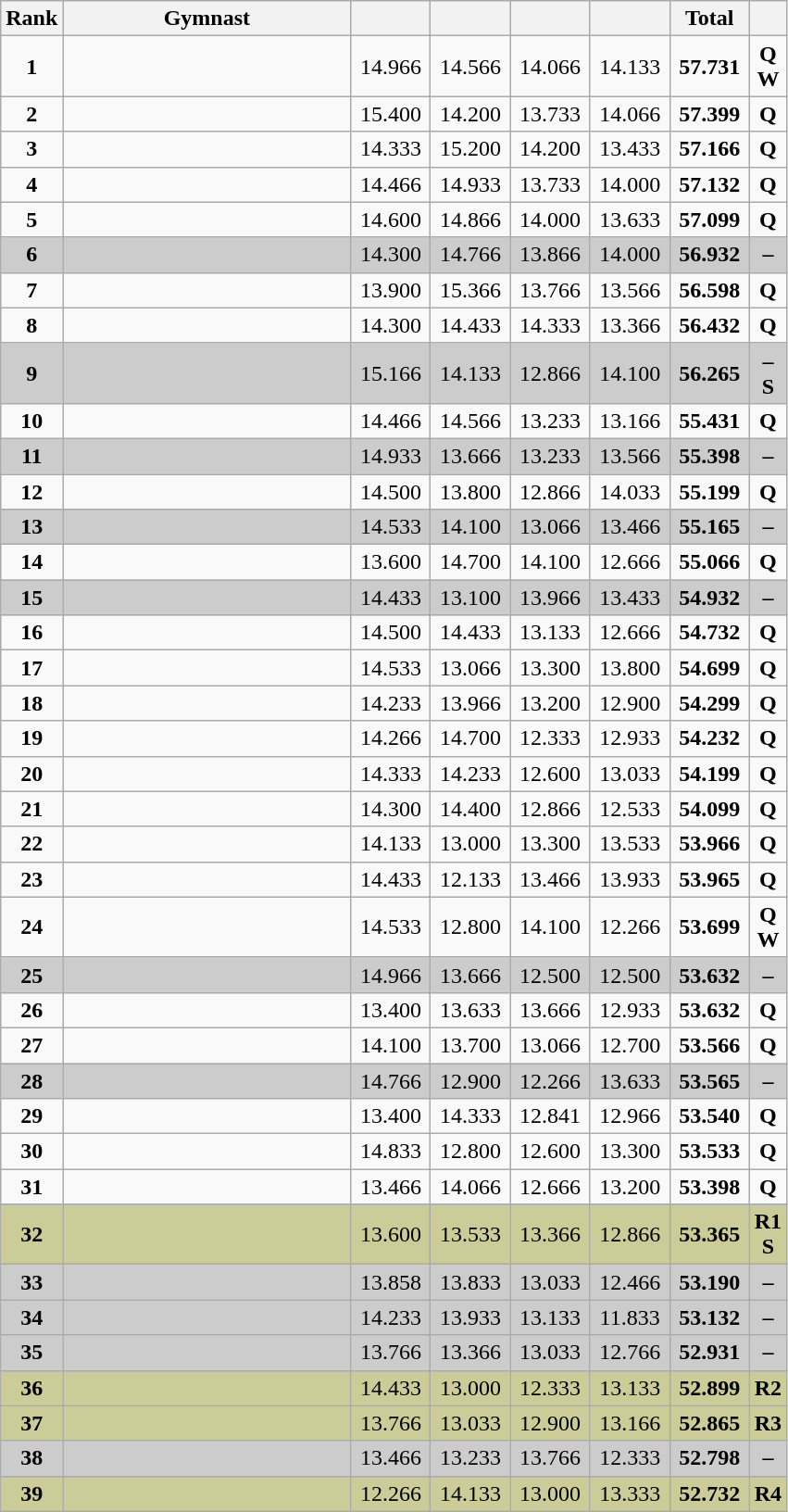<table class="wikitable sortable" style="text-align:center; font-size:100%">
<tr>
<th scope="col" style="width:15px;">Rank</th>
<th scope="col" style="width:200px;">Gymnast</th>
<th scope="col" style="width:50px;"></th>
<th scope="col" style="width:50px;"></th>
<th scope="col" style="width:50px;"></th>
<th scope="col" style="width:50px;"></th>
<th scope="col" style="width:50px;">Total</th>
<th scope="col" style="width:15px;"></th>
</tr>
<tr>
<td scope="row" style="text-align:center;"><strong>1</strong></td>
<td style="text-align:left;"></td>
<td>14.966</td>
<td>14.566</td>
<td>14.066</td>
<td>14.133</td>
<td><strong>57.731</strong></td>
<td><strong>Q W</strong></td>
</tr>
<tr>
<td scope="row" style="text-align:center;"><strong>2</strong></td>
<td style="text-align:left;"></td>
<td>15.400</td>
<td>14.200</td>
<td>13.733</td>
<td>14.066</td>
<td><strong>57.399</strong></td>
<td><strong>Q</strong></td>
</tr>
<tr>
<td scope="row" style="text-align:center;"><strong>3</strong></td>
<td style="text-align:left;"></td>
<td>14.333</td>
<td>15.200</td>
<td>14.200</td>
<td>13.433</td>
<td><strong>57.166</strong></td>
<td><strong>Q</strong></td>
</tr>
<tr>
<td scope="row" style="text-align:center;"><strong>4</strong></td>
<td style="text-align:left;"></td>
<td>14.466</td>
<td>14.933</td>
<td>13.733</td>
<td>14.000</td>
<td><strong>57.132</strong></td>
<td><strong>Q</strong></td>
</tr>
<tr>
<td scope="row" style="text-align:center;"><strong>5</strong></td>
<td style="text-align:left;"></td>
<td>14.600</td>
<td>14.866</td>
<td>14.000</td>
<td>13.633</td>
<td><strong>57.099</strong></td>
<td><strong>Q</strong></td>
</tr>
<tr style="background:#cccccc;">
<td scope="row" style="text-align:center;"><strong>6</strong></td>
<td style="text-align:left;"></td>
<td>14.300</td>
<td>14.766</td>
<td>13.866</td>
<td>14.000</td>
<td><strong>56.932</strong></td>
<td><strong>–</strong></td>
</tr>
<tr>
<td scope="row" style="text-align:center;"><strong>7</strong></td>
<td style="text-align:left;"></td>
<td>13.900</td>
<td>15.366</td>
<td>13.766</td>
<td>13.566</td>
<td><strong>56.598</strong></td>
<td><strong>Q</strong></td>
</tr>
<tr>
<td scope="row" style="text-align:center;"><strong>8</strong></td>
<td style="text-align:left;"></td>
<td>14.300</td>
<td>14.433</td>
<td>14.333</td>
<td>13.366</td>
<td><strong>56.432</strong></td>
<td><strong>Q</strong></td>
</tr>
<tr style="background:#cccccc;">
<td scope="row" style="text-align:center;"><strong>9</strong></td>
<td style="text-align:left;"></td>
<td>15.166</td>
<td>14.133</td>
<td>12.866</td>
<td>14.100</td>
<td><strong>56.265</strong></td>
<td><strong>–  S</strong></td>
</tr>
<tr>
<td scope="row" style="text-align:center;"><strong>10</strong></td>
<td style="text-align:left;"></td>
<td>14.466</td>
<td>14.566</td>
<td>13.233</td>
<td>13.166</td>
<td><strong>55.431</strong></td>
<td><strong>Q</strong></td>
</tr>
<tr style="background:#cccccc;">
<td scope="row" style="text-align:center;"><strong>11</strong></td>
<td style="text-align:left;"></td>
<td>14.933</td>
<td>13.666</td>
<td>13.233</td>
<td>13.566</td>
<td><strong>55.398</strong></td>
<td><strong>–</strong></td>
</tr>
<tr>
<td scope="row" style="text-align:center;"><strong>12</strong></td>
<td style="text-align:left;"></td>
<td>14.500</td>
<td>13.800</td>
<td>12.866</td>
<td>14.033</td>
<td><strong>55.199</strong></td>
<td><strong>Q</strong></td>
</tr>
<tr style="background:#cccccc;">
<td scope="row" style="text-align:center;"><strong>13</strong></td>
<td style="text-align:left;"></td>
<td>14.533</td>
<td>14.100</td>
<td>13.066</td>
<td>13.466</td>
<td><strong>55.165</strong></td>
<td><strong>–</strong></td>
</tr>
<tr>
<td scope="row" style="text-align:center;"><strong>14</strong></td>
<td style="text-align:left;"></td>
<td>13.600</td>
<td>14.700</td>
<td>14.100</td>
<td>12.666</td>
<td><strong>55.066</strong></td>
<td><strong>Q</strong></td>
</tr>
<tr style="background:#cccccc;">
<td scope="row" style="text-align:center;"><strong>15</strong></td>
<td style="text-align:left;"></td>
<td>14.433</td>
<td>13.100</td>
<td>13.966</td>
<td>13.433</td>
<td><strong>54.932</strong></td>
<td><strong>–</strong></td>
</tr>
<tr>
<td scope="row" style="text-align:center;"><strong>16</strong></td>
<td style="text-align:left;"></td>
<td>14.500</td>
<td>14.433</td>
<td>13.133</td>
<td>12.666</td>
<td><strong>54.732</strong></td>
<td><strong>Q</strong></td>
</tr>
<tr>
<td scope="row" style="text-align:center;"><strong>17</strong></td>
<td style="text-align:left;"></td>
<td>14.533</td>
<td>13.066</td>
<td>13.300</td>
<td>13.800</td>
<td><strong>54.699</strong></td>
<td><strong>Q</strong></td>
</tr>
<tr>
<td scope="row" style="text-align:center;"><strong>18</strong></td>
<td style="text-align:left;"></td>
<td>14.233</td>
<td>13.966</td>
<td>13.200</td>
<td>12.900</td>
<td><strong>54.299</strong></td>
<td><strong>Q</strong></td>
</tr>
<tr>
<td scope="row" style="text-align:center;"><strong>19</strong></td>
<td style="text-align:left;"></td>
<td>14.266</td>
<td>14.700</td>
<td>12.333</td>
<td>12.933</td>
<td><strong>54.232</strong></td>
<td><strong>Q</strong></td>
</tr>
<tr>
<td scope="row" style="text-align:center;"><strong>20</strong></td>
<td style="text-align:left;"></td>
<td>14.333</td>
<td>14.233</td>
<td>12.600</td>
<td>13.033</td>
<td><strong>54.199</strong></td>
<td><strong>Q</strong></td>
</tr>
<tr>
<td scope="row" style="text-align:center;"><strong>21</strong></td>
<td style="text-align:left;"></td>
<td>14.300</td>
<td>14.400</td>
<td>12.866</td>
<td>12.533</td>
<td><strong>54.099</strong></td>
<td><strong>Q</strong></td>
</tr>
<tr>
<td scope="row" style="text-align:center;"><strong>22</strong></td>
<td style="text-align:left;"></td>
<td>14.133</td>
<td>13.000</td>
<td>13.300</td>
<td>13.533</td>
<td><strong>53.966</strong></td>
<td><strong>Q</strong></td>
</tr>
<tr>
<td scope="row" style="text-align:center;"><strong>23</strong></td>
<td style="text-align:left;"></td>
<td>14.433</td>
<td>12.133</td>
<td>13.466</td>
<td>13.933</td>
<td><strong>53.965</strong></td>
<td><strong>Q</strong></td>
</tr>
<tr>
<td scope="row" style="text-align:center;"><strong>24</strong></td>
<td style="text-align:left;"></td>
<td>14.533</td>
<td>12.800</td>
<td>14.100</td>
<td>12.266</td>
<td><strong>53.699</strong></td>
<td><strong>Q W</strong></td>
</tr>
<tr style="background:#cccccc;">
<td scope="row" style="text-align:center;"><strong>25</strong></td>
<td style="text-align:left;"></td>
<td>14.966</td>
<td>13.666</td>
<td>12.500</td>
<td>12.500</td>
<td><strong>53.632</strong></td>
<td><strong>–</strong></td>
</tr>
<tr>
<td scope="row" style="text-align:center;"><strong>26</strong></td>
<td style="text-align:left;"></td>
<td>13.400</td>
<td>13.633</td>
<td>13.666</td>
<td>12.933</td>
<td><strong>53.632</strong></td>
<td><strong>Q</strong></td>
</tr>
<tr>
<td scope="row" style="text-align:center;"><strong>27</strong></td>
<td style="text-align:left;"></td>
<td>14.100</td>
<td>13.700</td>
<td>13.066</td>
<td>12.700</td>
<td><strong>53.566</strong></td>
<td><strong>Q</strong></td>
</tr>
<tr style="background:#cccccc;">
<td scope="row" style="text-align:center;"><strong>28</strong></td>
<td style="text-align:left;"></td>
<td>14.766</td>
<td>12.900</td>
<td>12.266</td>
<td>13.633</td>
<td><strong>53.565</strong></td>
<td><strong>–</strong></td>
</tr>
<tr>
<td scope="row" style="text-align:center;"><strong>29</strong></td>
<td style="text-align:left;"></td>
<td>13.400</td>
<td>14.333</td>
<td>12.841</td>
<td>12.966</td>
<td><strong>53.540</strong></td>
<td><strong>Q</strong></td>
</tr>
<tr>
<td scope="row" style="text-align:center;"><strong>30</strong></td>
<td style="text-align:left;"></td>
<td>14.833</td>
<td>12.800</td>
<td>12.600</td>
<td>13.300</td>
<td><strong>53.533</strong></td>
<td><strong>Q</strong></td>
</tr>
<tr>
<td scope="row" style="text-align:center;"><strong>31</strong></td>
<td style="text-align:left;"></td>
<td>13.466</td>
<td>14.066</td>
<td>12.666</td>
<td>13.200</td>
<td><strong>53.398</strong></td>
<td><strong>Q</strong></td>
</tr>
<tr>
</tr>
<tr style="background:#cccc99;">
<td scope="row" style="text-align:center;"><strong>32</strong></td>
<td style="text-align:left;"></td>
<td>13.600</td>
<td>13.533</td>
<td>13.366</td>
<td>12.866</td>
<td><strong>53.365</strong></td>
<td><strong>R1  S</strong></td>
</tr>
<tr style="background:#cccccc;">
<td scope="row" style="text-align:center;"><strong>33</strong></td>
<td style="text-align:left;"></td>
<td>13.858</td>
<td>13.833</td>
<td>13.033</td>
<td>12.466</td>
<td><strong>53.190</strong></td>
<td><strong>–</strong></td>
</tr>
<tr style="background:#cccccc;">
<td scope="row" style="text-align:center;"><strong>34</strong></td>
<td style="text-align:left;"></td>
<td>14.233</td>
<td>13.933</td>
<td>13.133</td>
<td>11.833</td>
<td><strong>53.132</strong></td>
<td><strong>–</strong></td>
</tr>
<tr style="background:#cccccc;">
<td scope="row" style="text-align:center;"><strong>35</strong></td>
<td style="text-align:left;"></td>
<td>13.766</td>
<td>13.366</td>
<td>13.033</td>
<td>12.766</td>
<td><strong>52.931</strong></td>
<td><strong>–</strong></td>
</tr>
<tr style="background:#cccc99;">
<td scope="row" style="text-align:center;"><strong>36</strong></td>
<td style="text-align:left;"></td>
<td>14.433</td>
<td>13.000</td>
<td>12.333</td>
<td>13.133</td>
<td><strong>52.899</strong></td>
<td><strong>R2</strong></td>
</tr>
<tr style="background:#cccc99;">
<td scope="row" style="text-align:center;"><strong>37</strong></td>
<td style="text-align:left;"></td>
<td>13.766</td>
<td>13.033</td>
<td>12.900</td>
<td>13.166</td>
<td><strong>52.865</strong></td>
<td><strong>R3</strong></td>
</tr>
<tr style="background:#cccccc;">
<td scope="row" style="text-align:center;"><strong>38</strong></td>
<td style="text-align:left;"></td>
<td>13.466</td>
<td>13.233</td>
<td>13.766</td>
<td>12.333</td>
<td><strong>52.798</strong></td>
<td><strong>–</strong></td>
</tr>
<tr style="background:#cccc99;">
<td scope="row" style="text-align:center;"><strong>39</strong></td>
<td style="text-align:left;"></td>
<td>12.266</td>
<td>14.133</td>
<td>13.000</td>
<td>13.333</td>
<td><strong>52.732</strong></td>
<td><strong>R4</strong></td>
</tr>
</table>
